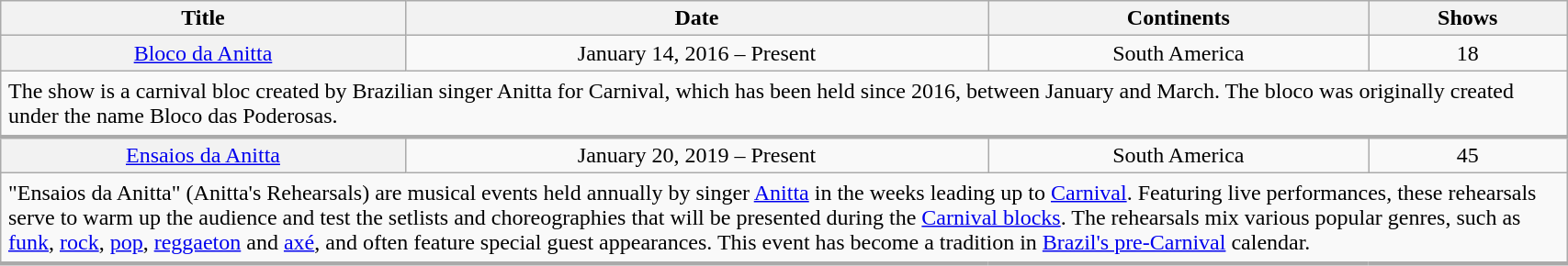<table class="wikitable plainrowheaders" style="text-align:center;" width="90%">
<tr>
<th scope="col">Title</th>
<th scope="col">Date</th>
<th scope="col">Continents</th>
<th scope="col">Shows</th>
</tr>
<tr>
<td scope="row" style="background-color: #f2f2f2;"><a href='#'>Bloco da Anitta</a></td>
<td>January 14, 2016 – Present</td>
<td>South America</td>
<td>18</td>
</tr>
<tr>
<td colspan="4" style="border-bottom-width:3px; padding:5px; text-align:left;">The show is a carnival bloc created by Brazilian singer Anitta for Carnival, which has been held since 2016, between January and March. The bloco was originally created under the name Bloco das Poderosas.</td>
</tr>
<tr>
<td scope="row" style="background-color: #f2f2f2;"><a href='#'>Ensaios da Anitta</a></td>
<td>January 20, 2019 – Present</td>
<td>South America</td>
<td>45</td>
</tr>
<tr>
<td colspan="4" style="border-bottom-width:3px; padding:5px; text-align:left;">"Ensaios da Anitta" (Anitta's Rehearsals) are musical events held annually by singer <a href='#'>Anitta</a> in the weeks leading up to <a href='#'>Carnival</a>. Featuring live performances, these rehearsals serve to warm up the audience and test the setlists and choreographies that will be presented during the <a href='#'>Carnival blocks</a>. The rehearsals mix various popular genres, such as <a href='#'>funk</a>, <a href='#'>rock</a>, <a href='#'>pop</a>, <a href='#'>reggaeton</a> and <a href='#'>axé</a>, and often feature special guest appearances. This event has become a tradition in <a href='#'>Brazil's pre-Carnival</a> calendar.</td>
</tr>
</table>
